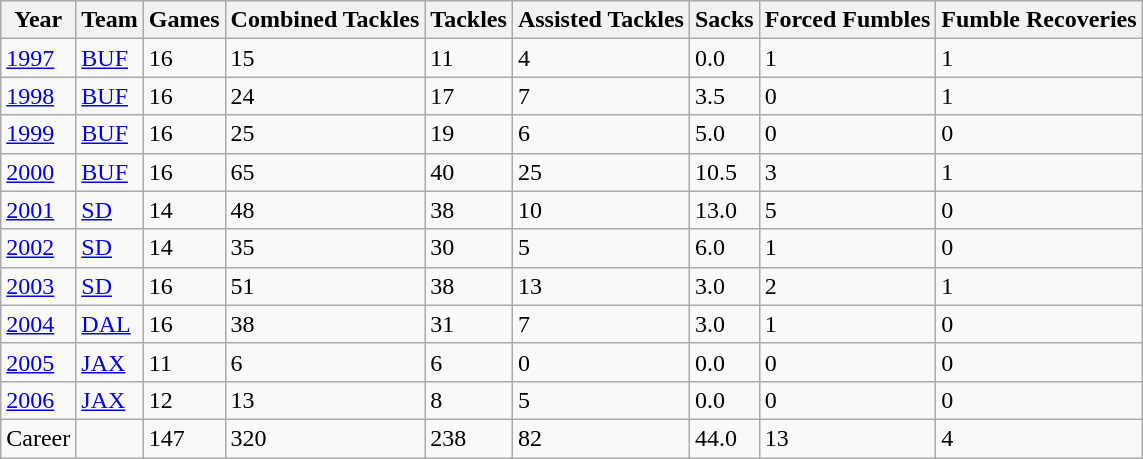<table class="wikitable">
<tr>
<th>Year</th>
<th>Team</th>
<th>Games</th>
<th>Combined Tackles</th>
<th>Tackles</th>
<th>Assisted Tackles</th>
<th>Sacks</th>
<th>Forced Fumbles</th>
<th>Fumble Recoveries</th>
</tr>
<tr>
<td><a href='#'>1997</a></td>
<td><a href='#'>BUF</a></td>
<td>16</td>
<td>15</td>
<td>11</td>
<td>4</td>
<td>0.0</td>
<td>1</td>
<td>1</td>
</tr>
<tr>
<td><a href='#'>1998</a></td>
<td><a href='#'>BUF</a></td>
<td>16</td>
<td>24</td>
<td>17</td>
<td>7</td>
<td>3.5</td>
<td>0</td>
<td>1</td>
</tr>
<tr>
<td><a href='#'>1999</a></td>
<td><a href='#'>BUF</a></td>
<td>16</td>
<td>25</td>
<td>19</td>
<td>6</td>
<td>5.0</td>
<td>0</td>
<td>0</td>
</tr>
<tr>
<td><a href='#'>2000</a></td>
<td><a href='#'>BUF</a></td>
<td>16</td>
<td>65</td>
<td>40</td>
<td>25</td>
<td>10.5</td>
<td>3</td>
<td>1</td>
</tr>
<tr>
<td><a href='#'>2001</a></td>
<td><a href='#'>SD</a></td>
<td>14</td>
<td>48</td>
<td>38</td>
<td>10</td>
<td>13.0</td>
<td>5</td>
<td>0</td>
</tr>
<tr>
<td><a href='#'>2002</a></td>
<td><a href='#'>SD</a></td>
<td>14</td>
<td>35</td>
<td>30</td>
<td>5</td>
<td>6.0</td>
<td>1</td>
<td>0</td>
</tr>
<tr>
<td><a href='#'>2003</a></td>
<td><a href='#'>SD</a></td>
<td>16</td>
<td>51</td>
<td>38</td>
<td>13</td>
<td>3.0</td>
<td>2</td>
<td>1</td>
</tr>
<tr>
<td><a href='#'>2004</a></td>
<td><a href='#'>DAL</a></td>
<td>16</td>
<td>38</td>
<td>31</td>
<td>7</td>
<td>3.0</td>
<td>1</td>
<td>0</td>
</tr>
<tr>
<td><a href='#'>2005</a></td>
<td><a href='#'>JAX</a></td>
<td>11</td>
<td>6</td>
<td>6</td>
<td>0</td>
<td>0.0</td>
<td>0</td>
<td>0</td>
</tr>
<tr>
<td><a href='#'>2006</a></td>
<td><a href='#'>JAX</a></td>
<td>12</td>
<td>13</td>
<td>8</td>
<td>5</td>
<td>0.0</td>
<td>0</td>
<td>0</td>
</tr>
<tr>
<td>Career</td>
<td></td>
<td>147</td>
<td>320</td>
<td>238</td>
<td>82</td>
<td>44.0</td>
<td>13</td>
<td>4</td>
</tr>
</table>
